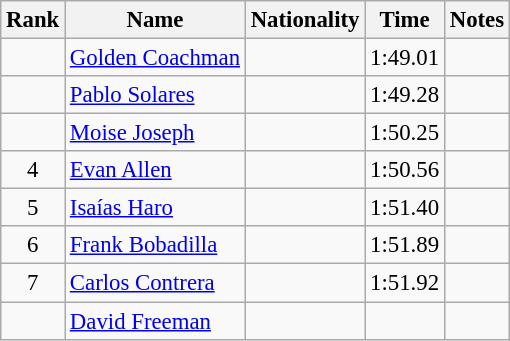<table class="wikitable sortable" style="text-align:center;font-size:95%">
<tr>
<th>Rank</th>
<th>Name</th>
<th>Nationality</th>
<th>Time</th>
<th>Notes</th>
</tr>
<tr>
<td></td>
<td align=left><a href='#'>Golden Coachman</a></td>
<td align=left></td>
<td>1:49.01</td>
<td></td>
</tr>
<tr>
<td></td>
<td align=left><a href='#'>Pablo Solares</a></td>
<td align=left></td>
<td>1:49.28</td>
<td></td>
</tr>
<tr>
<td></td>
<td align=left><a href='#'>Moise Joseph</a></td>
<td align=left></td>
<td>1:50.25</td>
<td></td>
</tr>
<tr>
<td>4</td>
<td align=left><a href='#'>Evan Allen</a></td>
<td align=left></td>
<td>1:50.56</td>
<td></td>
</tr>
<tr>
<td>5</td>
<td align=left><a href='#'>Isaías Haro</a></td>
<td align=left></td>
<td>1:51.40</td>
<td></td>
</tr>
<tr>
<td>6</td>
<td align=left><a href='#'>Frank Bobadilla</a></td>
<td align=left></td>
<td>1:51.89</td>
<td></td>
</tr>
<tr>
<td>7</td>
<td align=left><a href='#'>Carlos Contrera</a></td>
<td align=left></td>
<td>1:51.92</td>
<td></td>
</tr>
<tr>
<td></td>
<td align=left><a href='#'>David Freeman</a></td>
<td align=left></td>
<td></td>
<td></td>
</tr>
</table>
